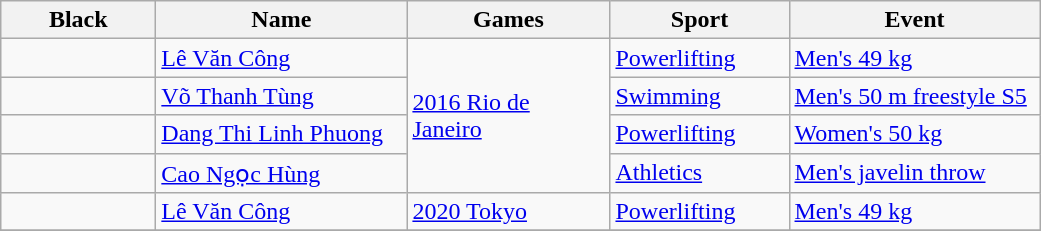<table class="wikitable">
<tr>
<th style="width:6em">Black</th>
<th style="width:10em">Name</th>
<th style="width:8em">Games</th>
<th style="width:7em">Sport</th>
<th style="width:10em">Event</th>
</tr>
<tr>
<td></td>
<td><a href='#'>Lê Văn Công</a></td>
<td rowspan="4"> <a href='#'>2016 Rio de Janeiro</a></td>
<td><a href='#'>Powerlifting</a></td>
<td><a href='#'>Men's 49 kg</a></td>
</tr>
<tr>
<td></td>
<td><a href='#'>Võ Thanh Tùng</a></td>
<td><a href='#'>Swimming</a></td>
<td><a href='#'>Men's 50 m freestyle S5</a></td>
</tr>
<tr>
<td></td>
<td><a href='#'>Dang Thi Linh Phuong</a></td>
<td><a href='#'>Powerlifting</a></td>
<td><a href='#'>Women's 50 kg</a></td>
</tr>
<tr>
<td></td>
<td><a href='#'>Cao Ngọc Hùng</a></td>
<td><a href='#'>Athletics</a></td>
<td><a href='#'>Men's javelin throw</a></td>
</tr>
<tr>
<td></td>
<td><a href='#'>Lê Văn Công</a></td>
<td> <a href='#'>2020 Tokyo</a></td>
<td><a href='#'>Powerlifting</a></td>
<td><a href='#'>Men's 49 kg</a></td>
</tr>
<tr>
</tr>
</table>
